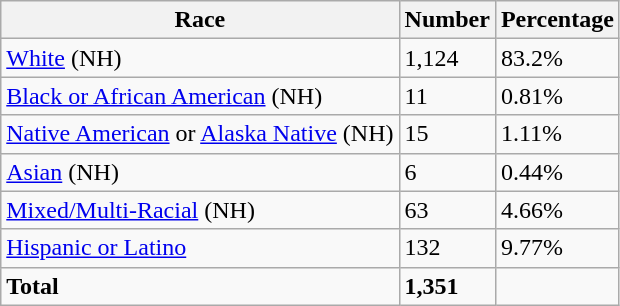<table class="wikitable">
<tr>
<th>Race</th>
<th>Number</th>
<th>Percentage</th>
</tr>
<tr>
<td><a href='#'>White</a> (NH)</td>
<td>1,124</td>
<td>83.2%</td>
</tr>
<tr>
<td><a href='#'>Black or African American</a> (NH)</td>
<td>11</td>
<td>0.81%</td>
</tr>
<tr>
<td><a href='#'>Native American</a> or <a href='#'>Alaska Native</a> (NH)</td>
<td>15</td>
<td>1.11%</td>
</tr>
<tr>
<td><a href='#'>Asian</a> (NH)</td>
<td>6</td>
<td>0.44%</td>
</tr>
<tr>
<td><a href='#'>Mixed/Multi-Racial</a> (NH)</td>
<td>63</td>
<td>4.66%</td>
</tr>
<tr>
<td><a href='#'>Hispanic or Latino</a></td>
<td>132</td>
<td>9.77%</td>
</tr>
<tr>
<td><strong>Total</strong></td>
<td><strong>1,351</strong></td>
<td></td>
</tr>
</table>
